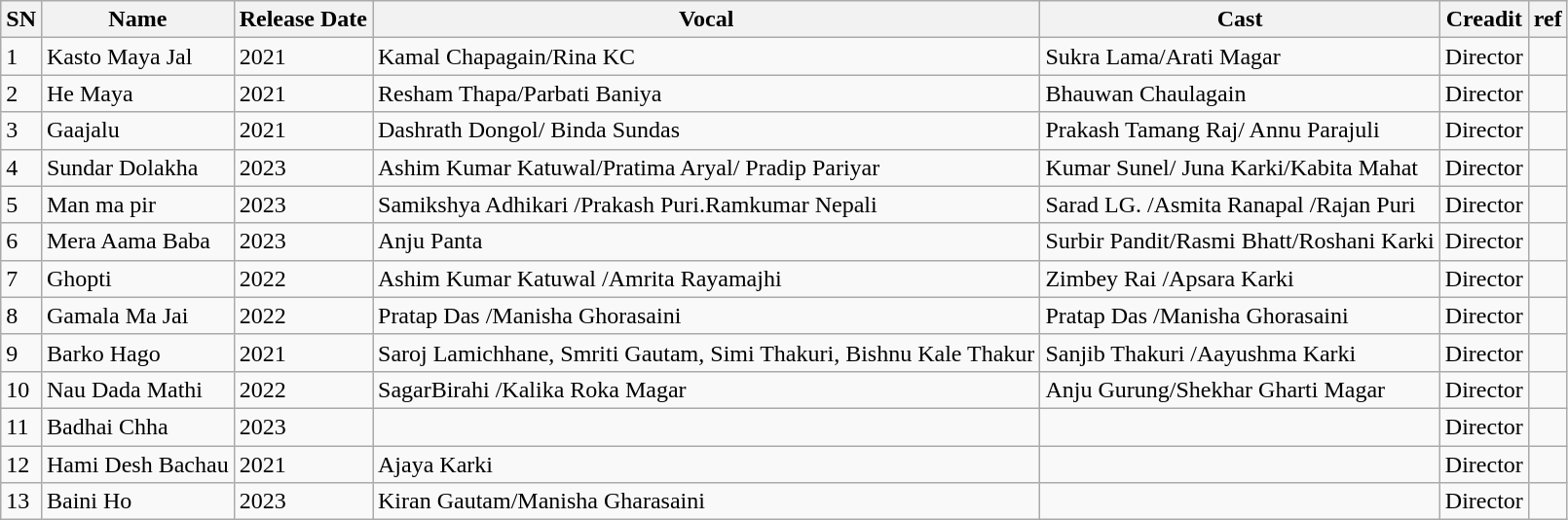<table class="wikitable">
<tr>
<th>SN</th>
<th>Name</th>
<th>Release Date</th>
<th>Vocal</th>
<th>Cast</th>
<th>Creadit</th>
<th>ref</th>
</tr>
<tr>
<td>1</td>
<td>Kasto Maya Jal</td>
<td>2021</td>
<td>Kamal Chapagain/Rina KC</td>
<td>Sukra Lama/Arati Magar</td>
<td>Director</td>
<td></td>
</tr>
<tr>
<td>2</td>
<td>He Maya</td>
<td>2021</td>
<td>Resham Thapa/Parbati Baniya</td>
<td>Bhauwan Chaulagain</td>
<td>Director</td>
<td></td>
</tr>
<tr>
<td>3</td>
<td>Gaajalu</td>
<td>2021</td>
<td>Dashrath Dongol/ Binda Sundas</td>
<td>Prakash Tamang Raj/ Annu Parajuli</td>
<td>Director</td>
<td></td>
</tr>
<tr>
<td>4</td>
<td>Sundar Dolakha</td>
<td>2023</td>
<td>Ashim Kumar Katuwal/Pratima Aryal/ Pradip Pariyar</td>
<td>Kumar Sunel/ Juna Karki/Kabita Mahat</td>
<td>Director</td>
<td></td>
</tr>
<tr>
<td>5</td>
<td>Man ma pir</td>
<td>2023</td>
<td>Samikshya Adhikari /Prakash Puri.Ramkumar Nepali</td>
<td>Sarad LG. /Asmita Ranapal /Rajan Puri</td>
<td>Director</td>
<td></td>
</tr>
<tr>
<td>6</td>
<td>Mera Aama Baba</td>
<td>2023</td>
<td>Anju Panta</td>
<td>Surbir Pandit/Rasmi Bhatt/Roshani Karki</td>
<td>Director</td>
<td></td>
</tr>
<tr>
<td>7</td>
<td>Ghopti</td>
<td>2022</td>
<td>Ashim Kumar Katuwal /Amrita Rayamajhi</td>
<td>Zimbey Rai /Apsara Karki</td>
<td>Director</td>
<td></td>
</tr>
<tr>
<td>8</td>
<td>Gamala Ma Jai</td>
<td>2022</td>
<td>Pratap Das /Manisha Ghorasaini</td>
<td>Pratap Das /Manisha Ghorasaini</td>
<td>Director</td>
<td></td>
</tr>
<tr>
<td>9</td>
<td>Barko Hago</td>
<td>2021</td>
<td>Saroj Lamichhane, Smriti Gautam, Simi Thakuri, Bishnu Kale Thakur</td>
<td>Sanjib Thakuri /Aayushma Karki</td>
<td>Director</td>
<td></td>
</tr>
<tr>
<td>10</td>
<td>Nau Dada Mathi</td>
<td>2022</td>
<td>SagarBirahi /Kalika Roka Magar</td>
<td>Anju Gurung/Shekhar Gharti Magar</td>
<td>Director</td>
<td></td>
</tr>
<tr>
<td>11</td>
<td>Badhai Chha</td>
<td>2023</td>
<td></td>
<td></td>
<td>Director</td>
<td></td>
</tr>
<tr>
<td>12</td>
<td>Hami Desh Bachau</td>
<td>2021</td>
<td>Ajaya Karki</td>
<td></td>
<td>Director</td>
<td></td>
</tr>
<tr>
<td>13</td>
<td>Baini Ho</td>
<td>2023</td>
<td>Kiran Gautam/Manisha Gharasaini</td>
<td></td>
<td>Director</td>
<td></td>
</tr>
</table>
